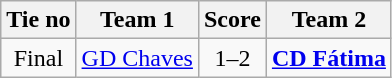<table class="wikitable" style="text-align:center">
<tr>
<th style= width="40px">Tie no</th>
<th style= width="150px">Team 1</th>
<th style= width="60px">Score</th>
<th style= width="150px">Team 2</th>
</tr>
<tr>
<td>Final</td>
<td><a href='#'>GD Chaves</a></td>
<td>1–2</td>
<td><strong><a href='#'>CD Fátima</a></strong></td>
</tr>
</table>
